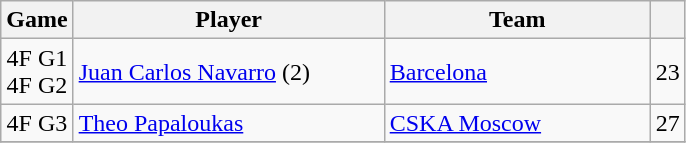<table class="wikitable sortable" style="text-align: center;">
<tr>
<th>Game</th>
<th style="width:200px;">Player</th>
<th style="width:170px;">Team</th>
<th></th>
</tr>
<tr>
<td>4F G1<br>4F G2</td>
<td align="left"> <a href='#'>Juan Carlos Navarro</a> (2)</td>
<td align="left"> <a href='#'>Barcelona</a></td>
<td>23</td>
</tr>
<tr>
<td>4F G3</td>
<td align="left"> <a href='#'>Theo Papaloukas</a></td>
<td align="left"> <a href='#'>CSKA Moscow</a></td>
<td>27</td>
</tr>
<tr>
</tr>
</table>
